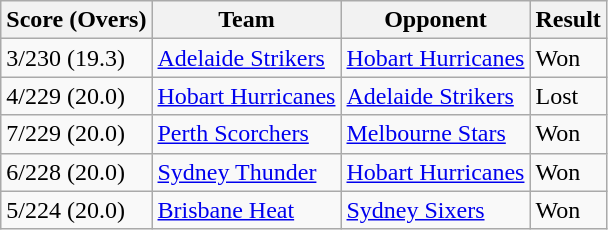<table class="wikitable">
<tr>
<th>Score (Overs)</th>
<th>Team</th>
<th>Opponent</th>
<th>Result</th>
</tr>
<tr>
<td>3/230 (19.3)</td>
<td><a href='#'>Adelaide Strikers</a></td>
<td><a href='#'>Hobart Hurricanes</a></td>
<td>Won</td>
</tr>
<tr>
<td>4/229 (20.0)</td>
<td><a href='#'>Hobart Hurricanes</a></td>
<td><a href='#'>Adelaide Strikers</a></td>
<td>Lost</td>
</tr>
<tr>
<td>7/229 (20.0)</td>
<td><a href='#'>Perth Scorchers</a></td>
<td><a href='#'>Melbourne Stars</a></td>
<td>Won</td>
</tr>
<tr>
<td>6/228 (20.0)</td>
<td><a href='#'>Sydney Thunder</a></td>
<td><a href='#'>Hobart Hurricanes</a></td>
<td>Won</td>
</tr>
<tr>
<td>5/224 (20.0)</td>
<td><a href='#'>Brisbane Heat</a></td>
<td><a href='#'>Sydney Sixers</a></td>
<td>Won</td>
</tr>
</table>
